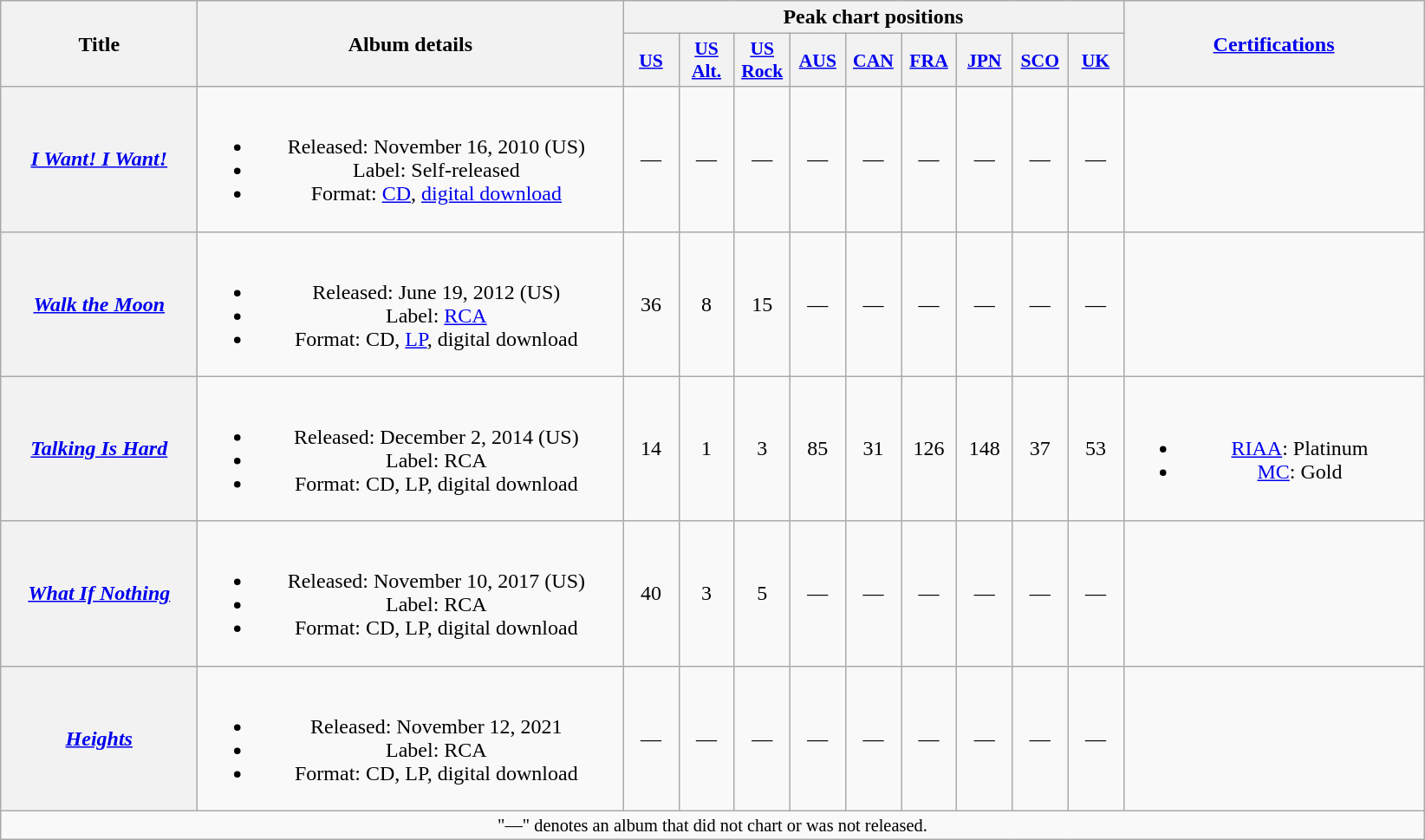<table class="wikitable plainrowheaders" style="text-align:center;">
<tr>
<th scope="col" rowspan="2" style="width:9em;">Title</th>
<th scope="col" rowspan="2" style="width:20em;">Album details</th>
<th scope="col" colspan="9">Peak chart positions</th>
<th scope="col" rowspan="2" style="width:14em;"><a href='#'>Certifications</a></th>
</tr>
<tr>
<th scope="col" style="width:2.5em;font-size:90%;"><a href='#'>US</a><br></th>
<th scope="col" style="width:2.5em;font-size:90%;"><a href='#'>US Alt.</a><br></th>
<th scope="col" style="width:2.5em;font-size:90%;"><a href='#'>US Rock</a><br></th>
<th scope="col" style="width:2.5em;font-size:90%;"><a href='#'>AUS</a><br></th>
<th scope="col" style="width:2.5em;font-size:90%;"><a href='#'>CAN</a><br></th>
<th scope="col" style="width:2.5em;font-size:90%;"><a href='#'>FRA</a><br></th>
<th scope="col" style="width:2.5em;font-size:90%;"><a href='#'>JPN</a><br></th>
<th scope="col" style="width:2.5em;font-size:90%;"><a href='#'>SCO</a><br></th>
<th scope="col" style="width:2.5em;font-size:90%;"><a href='#'>UK</a><br></th>
</tr>
<tr>
<th scope="row"><em><a href='#'>I Want! I Want!</a></em></th>
<td><br><ul><li>Released: November 16, 2010 <span>(US)</span></li><li>Label: Self-released</li><li>Format: <a href='#'>CD</a>, <a href='#'>digital download</a></li></ul></td>
<td>—</td>
<td>—</td>
<td>—</td>
<td>—</td>
<td>—</td>
<td>—</td>
<td>—</td>
<td>—</td>
<td>—</td>
<td></td>
</tr>
<tr>
<th scope="row"><em><a href='#'>Walk the Moon</a></em></th>
<td><br><ul><li>Released: June 19, 2012 <span>(US)</span></li><li>Label: <a href='#'>RCA</a></li><li>Format: CD, <a href='#'>LP</a>, digital download</li></ul></td>
<td>36</td>
<td>8</td>
<td>15</td>
<td>—</td>
<td>—</td>
<td>—</td>
<td>—</td>
<td>—</td>
<td>—</td>
<td></td>
</tr>
<tr>
<th scope="row"><em><a href='#'>Talking Is Hard</a></em></th>
<td><br><ul><li>Released: December 2, 2014 <span>(US)</span></li><li>Label: RCA</li><li>Format: CD, LP, digital download</li></ul></td>
<td>14</td>
<td>1</td>
<td>3</td>
<td>85</td>
<td>31</td>
<td>126</td>
<td>148</td>
<td>37</td>
<td>53</td>
<td><br><ul><li><a href='#'>RIAA</a>: Platinum</li><li><a href='#'>MC</a>: Gold</li></ul></td>
</tr>
<tr>
<th scope="row"><em><a href='#'>What If Nothing</a></em></th>
<td><br><ul><li>Released: November 10, 2017 <span>(US)</span></li><li>Label: RCA</li><li>Format: CD, LP, digital download</li></ul></td>
<td>40</td>
<td>3</td>
<td>5</td>
<td>—</td>
<td>—</td>
<td>—</td>
<td>—</td>
<td>—</td>
<td>—</td>
<td></td>
</tr>
<tr>
<th scope="row"><em><a href='#'>Heights</a></em></th>
<td><br><ul><li>Released: November 12, 2021</li><li>Label: RCA</li><li>Format: CD, LP, digital download</li></ul></td>
<td>—</td>
<td>—</td>
<td>—</td>
<td>—</td>
<td>—</td>
<td>—</td>
<td>—</td>
<td>—</td>
<td>—</td>
<td></td>
</tr>
<tr>
<td colspan="20" style="text-align:center; font-size:85%;">"—" denotes an album that did not chart or was not released.</td>
</tr>
</table>
